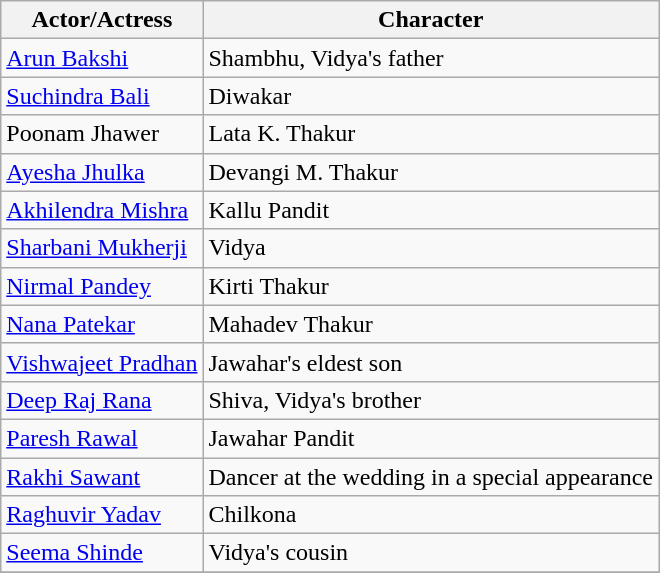<table class="wikitable">
<tr>
<th>Actor/Actress</th>
<th>Character</th>
</tr>
<tr>
<td><a href='#'>Arun Bakshi</a></td>
<td>Shambhu, Vidya's father</td>
</tr>
<tr>
<td><a href='#'>Suchindra Bali</a></td>
<td>Diwakar</td>
</tr>
<tr>
<td>Poonam Jhawer</td>
<td>Lata K. Thakur</td>
</tr>
<tr>
<td><a href='#'>Ayesha Jhulka</a></td>
<td>Devangi M. Thakur</td>
</tr>
<tr>
<td><a href='#'>Akhilendra Mishra</a></td>
<td>Kallu Pandit</td>
</tr>
<tr>
<td><a href='#'>Sharbani Mukherji</a></td>
<td>Vidya</td>
</tr>
<tr>
<td><a href='#'>Nirmal Pandey</a></td>
<td>Kirti Thakur</td>
</tr>
<tr>
<td><a href='#'>Nana Patekar</a></td>
<td>Mahadev Thakur</td>
</tr>
<tr>
<td><a href='#'>Vishwajeet Pradhan</a></td>
<td>Jawahar's eldest son</td>
</tr>
<tr>
<td><a href='#'>Deep Raj Rana</a></td>
<td>Shiva, Vidya's brother</td>
</tr>
<tr>
<td><a href='#'>Paresh Rawal</a></td>
<td>Jawahar Pandit</td>
</tr>
<tr>
<td><a href='#'>Rakhi Sawant</a></td>
<td>Dancer at the wedding in a special appearance</td>
</tr>
<tr>
<td><a href='#'>Raghuvir Yadav</a></td>
<td>Chilkona</td>
</tr>
<tr>
<td><a href='#'>Seema Shinde</a></td>
<td>Vidya's cousin</td>
</tr>
<tr>
</tr>
</table>
